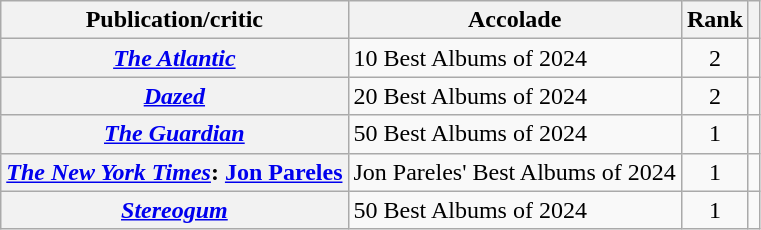<table class="wikitable sortable plainrowheaders">
<tr>
<th scope="col">Publication/critic</th>
<th scope="col">Accolade</th>
<th scope="col">Rank</th>
<th scope="col" class="unsortable"></th>
</tr>
<tr>
<th scope="row"><em><a href='#'>The Atlantic</a></em></th>
<td>10 Best Albums of 2024</td>
<td style="text-align: center;">2</td>
<td style="text-align: center;"></td>
</tr>
<tr>
<th scope="row"><em><a href='#'>Dazed</a></em></th>
<td>20 Best Albums of 2024</td>
<td style="text-align: center;">2</td>
<td style="text-align: center;"></td>
</tr>
<tr>
<th scope="row"><em><a href='#'>The Guardian</a></em></th>
<td>50 Best Albums of 2024</td>
<td style="text-align: center;">1</td>
<td style="text-align: center;"></td>
</tr>
<tr>
<th scope="row"><em><a href='#'>The New York Times</a></em>: <a href='#'>Jon Pareles</a></th>
<td>Jon Pareles' Best Albums of 2024</td>
<td style="text-align: center;">1</td>
<td style="text-align: center;"></td>
</tr>
<tr>
<th scope="row"><em><a href='#'>Stereogum</a></em></th>
<td>50 Best Albums of 2024</td>
<td style="text-align: center;">1</td>
<td style="text-align: center;"></td>
</tr>
</table>
